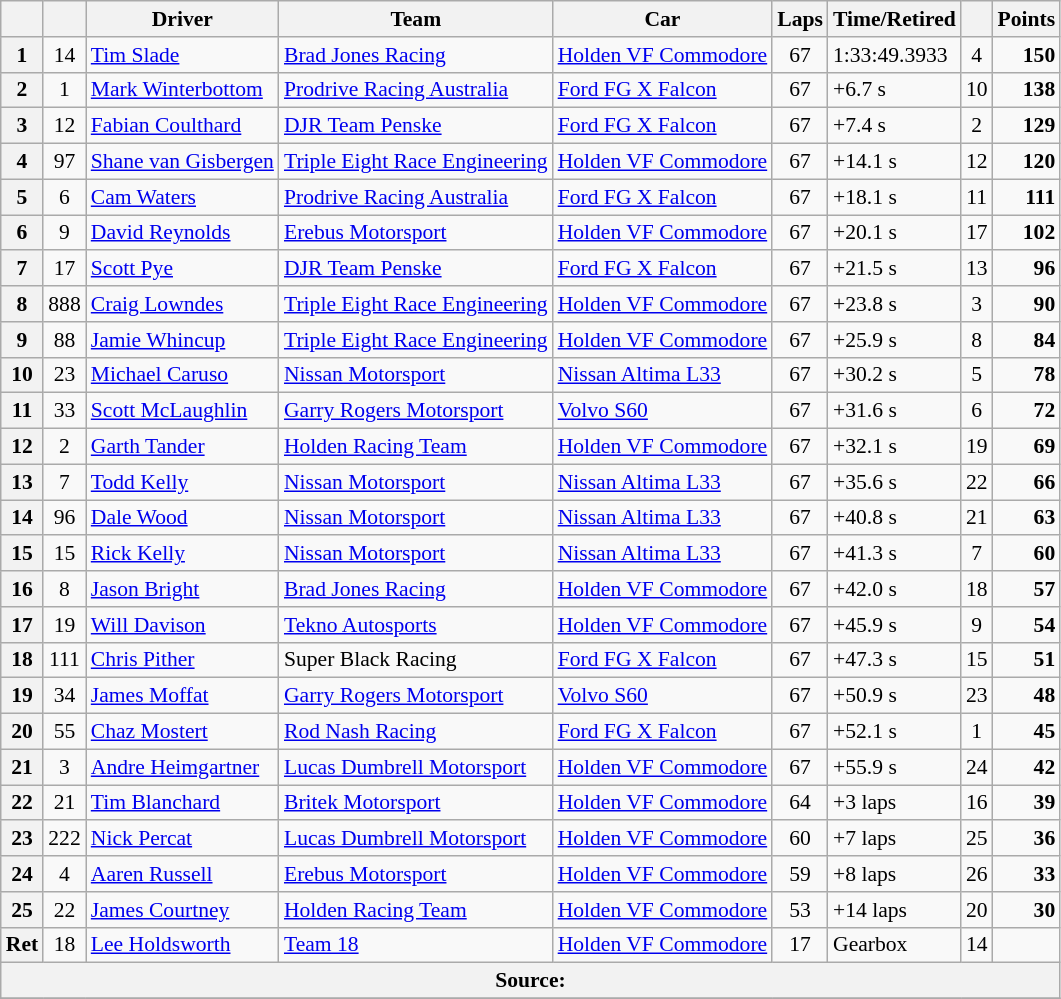<table class="wikitable" style="font-size: 90%">
<tr>
<th></th>
<th></th>
<th>Driver</th>
<th>Team</th>
<th>Car</th>
<th>Laps</th>
<th>Time/Retired</th>
<th></th>
<th>Points</th>
</tr>
<tr>
<th>1</th>
<td align="center">14</td>
<td> <a href='#'>Tim Slade</a></td>
<td><a href='#'>Brad Jones Racing</a></td>
<td><a href='#'>Holden VF Commodore</a></td>
<td align="center">67</td>
<td>1:33:49.3933</td>
<td align="center">4</td>
<td align="right"><strong>150</strong></td>
</tr>
<tr>
<th>2</th>
<td align="center">1</td>
<td> <a href='#'>Mark Winterbottom</a></td>
<td><a href='#'>Prodrive Racing Australia</a></td>
<td><a href='#'>Ford FG X Falcon</a></td>
<td align="center">67</td>
<td>+6.7 s</td>
<td align="center">10</td>
<td align="right"><strong>138</strong></td>
</tr>
<tr>
<th>3</th>
<td align="center">12</td>
<td> <a href='#'>Fabian Coulthard</a></td>
<td><a href='#'>DJR Team Penske</a></td>
<td><a href='#'>Ford FG X Falcon</a></td>
<td align="center">67</td>
<td>+7.4 s</td>
<td align="center">2</td>
<td align="right"><strong>129</strong></td>
</tr>
<tr>
<th>4</th>
<td align="center">97</td>
<td> <a href='#'>Shane van Gisbergen</a></td>
<td><a href='#'>Triple Eight Race Engineering</a></td>
<td><a href='#'>Holden VF Commodore</a></td>
<td align="center">67</td>
<td>+14.1 s</td>
<td align="center">12</td>
<td align="right"><strong>120</strong></td>
</tr>
<tr>
<th>5</th>
<td align="center">6</td>
<td> <a href='#'>Cam Waters</a></td>
<td><a href='#'>Prodrive Racing Australia</a></td>
<td><a href='#'>Ford FG X Falcon</a></td>
<td align="center">67</td>
<td>+18.1 s</td>
<td align="center">11</td>
<td align="right"><strong>111</strong></td>
</tr>
<tr>
<th>6</th>
<td align="center">9</td>
<td> <a href='#'>David Reynolds</a></td>
<td><a href='#'>Erebus Motorsport</a></td>
<td><a href='#'>Holden VF Commodore</a></td>
<td align="center">67</td>
<td>+20.1 s</td>
<td align="center">17</td>
<td align="right"><strong>102</strong></td>
</tr>
<tr>
<th>7</th>
<td align="center">17</td>
<td> <a href='#'>Scott Pye</a></td>
<td><a href='#'>DJR Team Penske</a></td>
<td><a href='#'>Ford FG X Falcon</a></td>
<td align="center">67</td>
<td>+21.5 s</td>
<td align="center">13</td>
<td align="right"><strong>96</strong></td>
</tr>
<tr>
<th>8</th>
<td align="center">888</td>
<td> <a href='#'>Craig Lowndes</a></td>
<td><a href='#'>Triple Eight Race Engineering</a></td>
<td><a href='#'>Holden VF Commodore</a></td>
<td align="center">67</td>
<td>+23.8 s</td>
<td align="center">3</td>
<td align="right"><strong>90</strong></td>
</tr>
<tr>
<th>9</th>
<td align="center">88</td>
<td> <a href='#'>Jamie Whincup</a></td>
<td><a href='#'>Triple Eight Race Engineering</a></td>
<td><a href='#'>Holden VF Commodore</a></td>
<td align="center">67</td>
<td>+25.9 s</td>
<td align="center">8</td>
<td align="right"><strong>84</strong></td>
</tr>
<tr>
<th>10</th>
<td align="center">23</td>
<td> <a href='#'>Michael Caruso</a></td>
<td><a href='#'>Nissan Motorsport</a></td>
<td><a href='#'>Nissan Altima L33</a></td>
<td align="center">67</td>
<td>+30.2 s</td>
<td align="center">5</td>
<td align="right"><strong>78</strong></td>
</tr>
<tr>
<th>11</th>
<td align="center">33</td>
<td> <a href='#'>Scott McLaughlin</a></td>
<td><a href='#'>Garry Rogers Motorsport</a></td>
<td><a href='#'>Volvo S60</a></td>
<td align="center">67</td>
<td>+31.6 s</td>
<td align="center">6</td>
<td align="right"><strong>72</strong></td>
</tr>
<tr>
<th>12</th>
<td align="center">2</td>
<td> <a href='#'>Garth Tander</a></td>
<td><a href='#'>Holden Racing Team</a></td>
<td><a href='#'>Holden VF Commodore</a></td>
<td align="center">67</td>
<td>+32.1 s</td>
<td align="center">19</td>
<td align="right"><strong>69</strong></td>
</tr>
<tr>
<th>13</th>
<td align="center">7</td>
<td> <a href='#'>Todd Kelly</a></td>
<td><a href='#'>Nissan Motorsport</a></td>
<td><a href='#'>Nissan Altima L33</a></td>
<td align="center">67</td>
<td>+35.6 s</td>
<td align="center">22</td>
<td align="right"><strong>66</strong></td>
</tr>
<tr>
<th>14</th>
<td align="center">96</td>
<td> <a href='#'>Dale Wood</a></td>
<td><a href='#'>Nissan Motorsport</a></td>
<td><a href='#'>Nissan Altima L33</a></td>
<td align="center">67</td>
<td>+40.8 s</td>
<td align="center">21</td>
<td align="right"><strong>63</strong></td>
</tr>
<tr>
<th>15</th>
<td align="center">15</td>
<td> <a href='#'>Rick Kelly</a></td>
<td><a href='#'>Nissan Motorsport</a></td>
<td><a href='#'>Nissan Altima L33</a></td>
<td align="center">67</td>
<td>+41.3 s</td>
<td align="center">7</td>
<td align="right"><strong>60</strong></td>
</tr>
<tr>
<th>16</th>
<td align="center">8</td>
<td> <a href='#'>Jason Bright</a></td>
<td><a href='#'>Brad Jones Racing</a></td>
<td><a href='#'>Holden VF Commodore</a></td>
<td align="center">67</td>
<td>+42.0 s</td>
<td align="center">18</td>
<td align="right"><strong>57</strong></td>
</tr>
<tr>
<th>17</th>
<td align="center">19</td>
<td> <a href='#'>Will Davison</a></td>
<td><a href='#'>Tekno Autosports</a></td>
<td><a href='#'>Holden VF Commodore</a></td>
<td align="center">67</td>
<td>+45.9 s</td>
<td align="center">9</td>
<td align="right"><strong>54</strong></td>
</tr>
<tr>
<th>18</th>
<td align="center">111</td>
<td> <a href='#'>Chris Pither</a></td>
<td>Super Black Racing</td>
<td><a href='#'>Ford FG X Falcon</a></td>
<td align="center">67</td>
<td>+47.3 s</td>
<td align="center">15</td>
<td align="right"><strong>51</strong></td>
</tr>
<tr>
<th>19</th>
<td align="center">34</td>
<td> <a href='#'>James Moffat</a></td>
<td><a href='#'>Garry Rogers Motorsport</a></td>
<td><a href='#'>Volvo S60</a></td>
<td align="center">67</td>
<td>+50.9 s</td>
<td align="center">23</td>
<td align="right"><strong>48</strong></td>
</tr>
<tr>
<th>20</th>
<td align="center">55</td>
<td> <a href='#'>Chaz Mostert</a></td>
<td><a href='#'>Rod Nash Racing</a></td>
<td><a href='#'>Ford FG X Falcon</a></td>
<td align="center">67</td>
<td>+52.1 s</td>
<td align="center">1</td>
<td align="right"><strong>45</strong></td>
</tr>
<tr>
<th>21</th>
<td align="center">3</td>
<td> <a href='#'>Andre Heimgartner</a></td>
<td><a href='#'>Lucas Dumbrell Motorsport</a></td>
<td><a href='#'>Holden VF Commodore</a></td>
<td align="center">67</td>
<td>+55.9 s</td>
<td align="center">24</td>
<td align="right"><strong>42</strong></td>
</tr>
<tr>
<th>22</th>
<td align="center">21</td>
<td> <a href='#'>Tim Blanchard</a></td>
<td><a href='#'>Britek Motorsport</a></td>
<td><a href='#'>Holden VF Commodore</a></td>
<td align="center">64</td>
<td>+3 laps</td>
<td align="center">16</td>
<td align="right"><strong>39</strong></td>
</tr>
<tr>
<th>23</th>
<td align="center">222</td>
<td> <a href='#'>Nick Percat</a></td>
<td><a href='#'>Lucas Dumbrell Motorsport</a></td>
<td><a href='#'>Holden VF Commodore</a></td>
<td align="center">60</td>
<td>+7 laps</td>
<td align="center">25</td>
<td align="right"><strong>36</strong></td>
</tr>
<tr>
<th>24</th>
<td align="center">4</td>
<td> <a href='#'>Aaren Russell</a></td>
<td><a href='#'>Erebus Motorsport</a></td>
<td><a href='#'>Holden VF Commodore</a></td>
<td align="center">59</td>
<td>+8 laps</td>
<td align="center">26</td>
<td align="right"><strong>33</strong></td>
</tr>
<tr>
<th>25</th>
<td align="center">22</td>
<td> <a href='#'>James Courtney</a></td>
<td><a href='#'>Holden Racing Team</a></td>
<td><a href='#'>Holden VF Commodore</a></td>
<td align="center">53</td>
<td>+14 laps</td>
<td align="center">20</td>
<td align="right"><strong>30</strong></td>
</tr>
<tr>
<th>Ret</th>
<td align="center">18</td>
<td> <a href='#'>Lee Holdsworth</a></td>
<td><a href='#'>Team 18</a></td>
<td><a href='#'>Holden VF Commodore</a></td>
<td align="center">17</td>
<td>Gearbox</td>
<td align="center">14</td>
<td></td>
</tr>
<tr>
<th colspan="9">Source:</th>
</tr>
<tr>
</tr>
</table>
